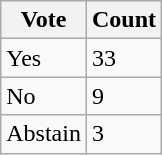<table class="wikitable">
<tr>
<th>Vote</th>
<th>Count</th>
</tr>
<tr>
<td>Yes</td>
<td>33</td>
</tr>
<tr>
<td>No</td>
<td>9</td>
</tr>
<tr>
<td>Abstain</td>
<td>3</td>
</tr>
</table>
